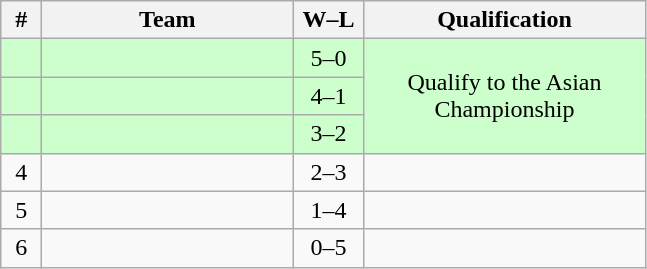<table class=wikitable style="text-align:center;">
<tr>
<th width=20px>#</th>
<th width=160px>Team</th>
<th width=40px>W–L</th>
<th width=180px>Qualification</th>
</tr>
<tr bgcolor=#CCFFCC>
<td></td>
<td align=left></td>
<td>5–0</td>
<td rowspan=3>Qualify to the Asian Championship</td>
</tr>
<tr bgcolor=#CCFFCC>
<td></td>
<td align=left></td>
<td>4–1</td>
</tr>
<tr bgcolor=#CCFFCC>
<td></td>
<td align=left></td>
<td>3–2</td>
</tr>
<tr>
<td>4</td>
<td align=left></td>
<td>2–3</td>
<td></td>
</tr>
<tr>
<td>5</td>
<td align=left></td>
<td>1–4</td>
<td></td>
</tr>
<tr>
<td>6</td>
<td align=left></td>
<td>0–5</td>
<td></td>
</tr>
</table>
